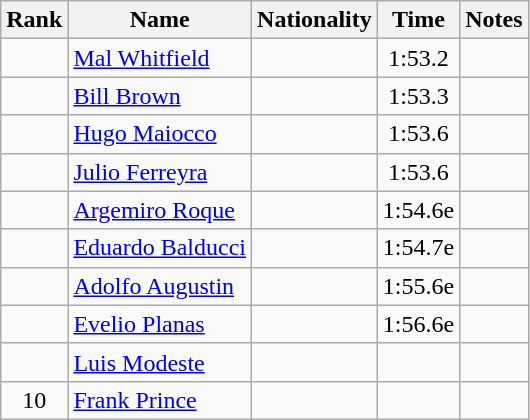<table class="wikitable sortable" style="text-align:center">
<tr>
<th>Rank</th>
<th>Name</th>
<th>Nationality</th>
<th>Time</th>
<th>Notes</th>
</tr>
<tr>
<td></td>
<td align=left><a href='#'>Mal Whitfield</a></td>
<td align=left></td>
<td>1:53.2</td>
<td></td>
</tr>
<tr>
<td></td>
<td align=left><a href='#'>Bill Brown</a></td>
<td align=left></td>
<td>1:53.3</td>
<td></td>
</tr>
<tr>
<td></td>
<td align=left><a href='#'>Hugo Maiocco</a></td>
<td align=left></td>
<td>1:53.6</td>
<td></td>
</tr>
<tr>
<td></td>
<td align=left><a href='#'>Julio Ferreyra</a></td>
<td align=left></td>
<td>1:53.6</td>
<td></td>
</tr>
<tr>
<td></td>
<td align=left><a href='#'>Argemiro Roque</a></td>
<td align=left></td>
<td>1:54.6e</td>
<td></td>
</tr>
<tr>
<td></td>
<td align=left><a href='#'>Eduardo Balducci</a></td>
<td align=left></td>
<td>1:54.7e</td>
<td></td>
</tr>
<tr>
<td></td>
<td align=left><a href='#'>Adolfo Augustin</a></td>
<td align=left></td>
<td>1:55.6e</td>
<td></td>
</tr>
<tr>
<td></td>
<td align=left><a href='#'>Evelio Planas</a></td>
<td align=left></td>
<td>1:56.6e</td>
<td></td>
</tr>
<tr>
<td></td>
<td align=left><a href='#'>Luis Modeste</a></td>
<td align=left></td>
<td></td>
<td></td>
</tr>
<tr>
<td>10</td>
<td align=left><a href='#'>Frank Prince</a></td>
<td align=left></td>
<td></td>
<td></td>
</tr>
</table>
